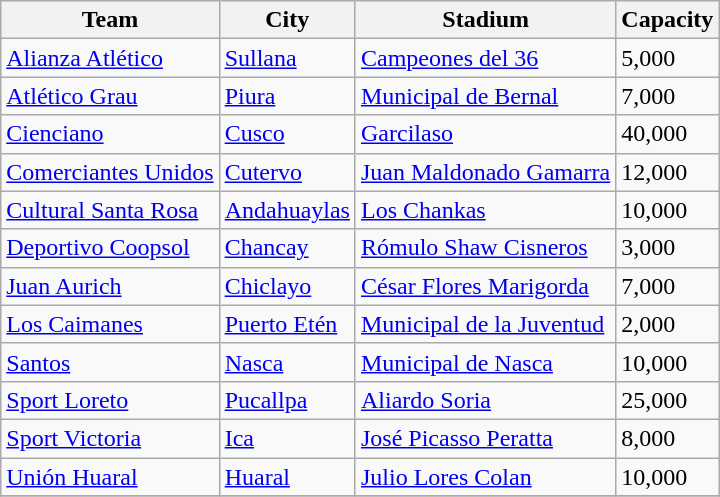<table class="wikitable sortable">
<tr>
<th>Team</th>
<th>City</th>
<th>Stadium</th>
<th>Capacity</th>
</tr>
<tr>
<td><a href='#'>Alianza Atlético</a></td>
<td><a href='#'>Sullana</a></td>
<td><a href='#'>Campeones del 36</a></td>
<td>5,000</td>
</tr>
<tr>
<td><a href='#'>Atlético Grau</a></td>
<td><a href='#'>Piura</a></td>
<td><a href='#'>Municipal de Bernal</a></td>
<td>7,000</td>
</tr>
<tr>
<td><a href='#'>Cienciano</a></td>
<td><a href='#'>Cusco</a></td>
<td><a href='#'>Garcilaso</a></td>
<td>40,000</td>
</tr>
<tr>
<td><a href='#'>Comerciantes Unidos</a></td>
<td><a href='#'>Cutervo</a></td>
<td><a href='#'>Juan Maldonado Gamarra</a></td>
<td>12,000</td>
</tr>
<tr>
<td><a href='#'>Cultural Santa Rosa</a></td>
<td><a href='#'>Andahuaylas</a></td>
<td><a href='#'>Los Chankas</a></td>
<td>10,000</td>
</tr>
<tr>
<td><a href='#'>Deportivo Coopsol</a></td>
<td><a href='#'>Chancay</a></td>
<td><a href='#'>Rómulo Shaw Cisneros</a></td>
<td>3,000</td>
</tr>
<tr>
<td><a href='#'>Juan Aurich</a></td>
<td><a href='#'>Chiclayo</a></td>
<td><a href='#'>César Flores Marigorda</a></td>
<td>7,000</td>
</tr>
<tr>
<td><a href='#'>Los Caimanes</a></td>
<td><a href='#'>Puerto Etén</a></td>
<td><a href='#'>Municipal de la Juventud</a></td>
<td>2,000</td>
</tr>
<tr>
<td><a href='#'>Santos</a></td>
<td><a href='#'>Nasca</a></td>
<td><a href='#'>Municipal de Nasca</a></td>
<td>10,000</td>
</tr>
<tr>
<td><a href='#'>Sport Loreto</a></td>
<td><a href='#'>Pucallpa</a></td>
<td><a href='#'>Aliardo Soria</a></td>
<td>25,000</td>
</tr>
<tr>
<td><a href='#'>Sport Victoria</a></td>
<td><a href='#'>Ica</a></td>
<td><a href='#'>José Picasso Peratta</a></td>
<td>8,000</td>
</tr>
<tr>
<td><a href='#'>Unión Huaral</a></td>
<td><a href='#'>Huaral</a></td>
<td><a href='#'>Julio Lores Colan</a></td>
<td>10,000</td>
</tr>
<tr>
</tr>
</table>
